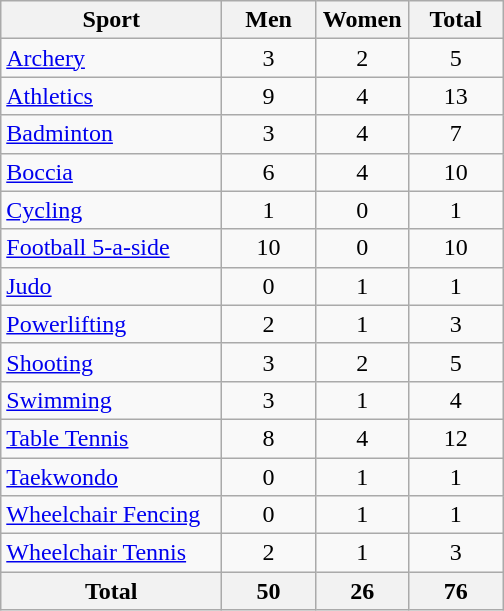<table class="wikitable sortable" style="text-align:center;">
<tr>
<th width=140>Sport</th>
<th width=55>Men</th>
<th width=55>Women</th>
<th width=55>Total</th>
</tr>
<tr>
<td align=left><a href='#'>Archery</a></td>
<td>3</td>
<td>2</td>
<td>5</td>
</tr>
<tr>
<td align=left><a href='#'>Athletics</a></td>
<td>9</td>
<td>4</td>
<td>13</td>
</tr>
<tr>
<td align=left><a href='#'>Badminton</a></td>
<td>3</td>
<td>4</td>
<td>7</td>
</tr>
<tr>
<td align=left><a href='#'>Boccia</a></td>
<td>6</td>
<td>4</td>
<td>10</td>
</tr>
<tr>
<td align=left><a href='#'>Cycling</a></td>
<td>1</td>
<td>0</td>
<td>1</td>
</tr>
<tr>
<td align=left><a href='#'>Football 5-a-side</a></td>
<td>10</td>
<td>0</td>
<td>10</td>
</tr>
<tr>
<td align=left><a href='#'>Judo</a></td>
<td>0</td>
<td>1</td>
<td>1</td>
</tr>
<tr>
<td align=left><a href='#'>Powerlifting</a></td>
<td>2</td>
<td>1</td>
<td>3</td>
</tr>
<tr>
<td align=left><a href='#'>Shooting</a></td>
<td>3</td>
<td>2</td>
<td>5</td>
</tr>
<tr>
<td align=left><a href='#'>Swimming</a></td>
<td>3</td>
<td>1</td>
<td>4</td>
</tr>
<tr>
<td align=left><a href='#'>Table Tennis</a></td>
<td>8</td>
<td>4</td>
<td>12</td>
</tr>
<tr>
<td align=left><a href='#'>Taekwondo</a></td>
<td>0</td>
<td>1</td>
<td>1</td>
</tr>
<tr>
<td align=left><a href='#'>Wheelchair Fencing</a></td>
<td>0</td>
<td>1</td>
<td>1</td>
</tr>
<tr>
<td align=left><a href='#'>Wheelchair Tennis</a></td>
<td>2</td>
<td>1</td>
<td>3</td>
</tr>
<tr>
<th>Total</th>
<th>50</th>
<th>26</th>
<th>76</th>
</tr>
</table>
